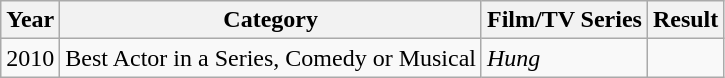<table class="wikitable">
<tr>
<th>Year</th>
<th>Category</th>
<th>Film/TV Series</th>
<th>Result</th>
</tr>
<tr>
<td>2010</td>
<td>Best Actor in a Series, Comedy or Musical</td>
<td><em>Hung</em></td>
<td></td>
</tr>
</table>
